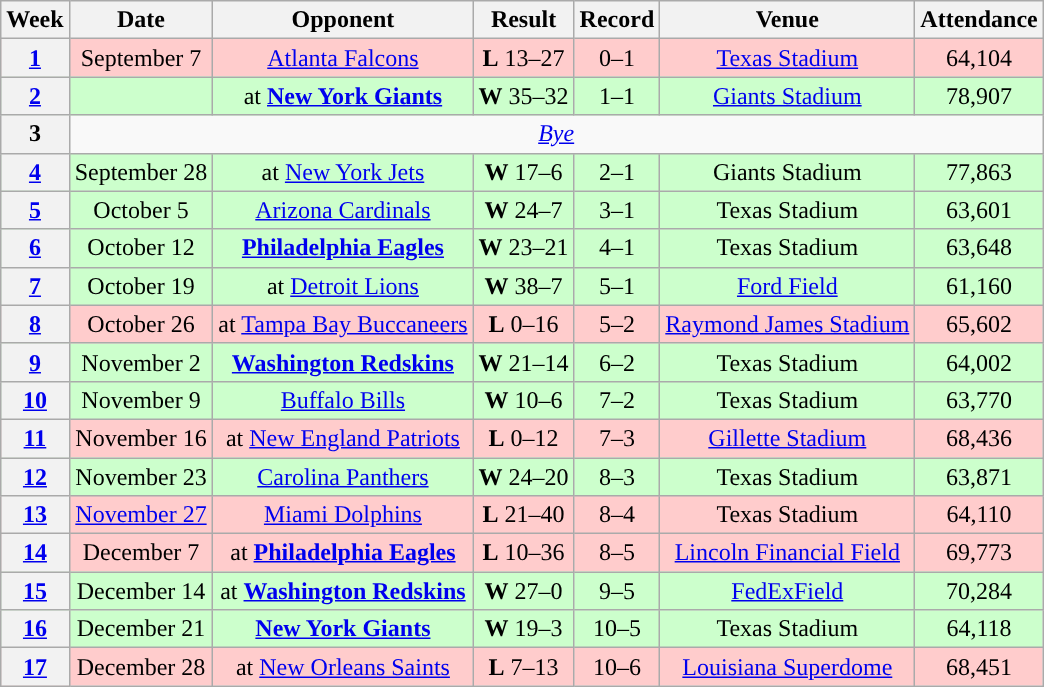<table class="wikitable" style="text-align:center">
<tr>
<th>Week</th>
<th>Date</th>
<th>Opponent</th>
<th>Result</th>
<th>Record</th>
<th>Venue</th>
<th>Attendance</th>
</tr>
<tr style="background:#fcc">
<th><a href='#'>1</a></th>
<td>September 7</td>
<td><a href='#'>Atlanta Falcons</a></td>
<td><strong>L</strong> 13–27</td>
<td>0–1</td>
<td><a href='#'>Texas Stadium</a></td>
<td>64,104</td>
</tr>
<tr style="background:#cfc">
<th><a href='#'>2</a></th>
<td></td>
<td>at <strong><a href='#'>New York Giants</a></strong></td>
<td><strong>W</strong> 35–32 </td>
<td>1–1</td>
<td><a href='#'>Giants Stadium</a></td>
<td>78,907</td>
</tr>
<tr>
<th>3</th>
<td colspan="6" style="text-align:center;"><em><a href='#'>Bye</a></em></td>
</tr>
<tr style="background:#cfc">
<th><a href='#'>4</a></th>
<td>September 28</td>
<td>at <a href='#'>New York Jets</a></td>
<td><strong>W</strong> 17–6</td>
<td>2–1</td>
<td>Giants Stadium</td>
<td>77,863</td>
</tr>
<tr style="background:#cfc">
<th><a href='#'>5</a></th>
<td>October 5</td>
<td><a href='#'>Arizona Cardinals</a></td>
<td><strong>W</strong> 24–7</td>
<td>3–1</td>
<td>Texas Stadium</td>
<td>63,601</td>
</tr>
<tr style="background:#cfc">
<th><a href='#'>6</a></th>
<td>October 12</td>
<td><strong><a href='#'>Philadelphia Eagles</a></strong></td>
<td><strong>W</strong> 23–21</td>
<td>4–1</td>
<td>Texas Stadium</td>
<td>63,648</td>
</tr>
<tr style="background:#cfc">
<th><a href='#'>7</a></th>
<td>October 19</td>
<td>at <a href='#'>Detroit Lions</a></td>
<td><strong>W</strong> 38–7</td>
<td>5–1</td>
<td><a href='#'>Ford Field</a></td>
<td>61,160</td>
</tr>
<tr style="background:#fcc">
<th><a href='#'>8</a></th>
<td>October 26</td>
<td>at <a href='#'>Tampa Bay Buccaneers</a></td>
<td><strong>L</strong> 0–16</td>
<td>5–2</td>
<td><a href='#'>Raymond James Stadium</a></td>
<td>65,602</td>
</tr>
<tr style="background:#cfc">
<th><a href='#'>9</a></th>
<td>November 2</td>
<td><strong><a href='#'>Washington Redskins</a></strong></td>
<td><strong>W</strong> 21–14</td>
<td>6–2</td>
<td>Texas Stadium</td>
<td>64,002</td>
</tr>
<tr style="background:#cfc">
<th><a href='#'>10</a></th>
<td>November 9</td>
<td><a href='#'>Buffalo Bills</a></td>
<td><strong>W</strong> 10–6</td>
<td>7–2</td>
<td>Texas Stadium</td>
<td>63,770</td>
</tr>
<tr style="background:#fcc">
<th><a href='#'>11</a></th>
<td>November 16</td>
<td>at <a href='#'>New England Patriots</a></td>
<td><strong>L</strong> 0–12</td>
<td>7–3</td>
<td><a href='#'>Gillette Stadium</a></td>
<td>68,436</td>
</tr>
<tr style="background:#cfc">
<th><a href='#'>12</a></th>
<td>November 23</td>
<td><a href='#'>Carolina Panthers</a></td>
<td><strong>W</strong> 24–20</td>
<td>8–3</td>
<td>Texas Stadium</td>
<td>63,871</td>
</tr>
<tr style="background:#fcc">
<th><a href='#'>13</a></th>
<td><a href='#'>November 27</a></td>
<td><a href='#'>Miami Dolphins</a></td>
<td><strong>L</strong> 21–40</td>
<td>8–4</td>
<td>Texas Stadium</td>
<td>64,110</td>
</tr>
<tr style="background:#fcc">
<th><a href='#'>14</a></th>
<td>December 7</td>
<td>at <strong><a href='#'>Philadelphia Eagles</a></strong></td>
<td><strong>L</strong> 10–36</td>
<td>8–5</td>
<td><a href='#'>Lincoln Financial Field</a></td>
<td>69,773</td>
</tr>
<tr style="background:#cfc">
<th><a href='#'>15</a></th>
<td>December 14</td>
<td>at <strong><a href='#'>Washington Redskins</a></strong></td>
<td><strong>W</strong> 27–0</td>
<td>9–5</td>
<td><a href='#'>FedExField</a></td>
<td>70,284</td>
</tr>
<tr style="background:#cfc">
<th><a href='#'>16</a></th>
<td>December 21</td>
<td><strong><a href='#'>New York Giants</a></strong></td>
<td><strong>W</strong> 19–3</td>
<td>10–5</td>
<td>Texas Stadium</td>
<td>64,118</td>
</tr>
<tr style="background:#fcc">
<th><a href='#'>17</a></th>
<td>December 28</td>
<td>at <a href='#'>New Orleans Saints</a></td>
<td><strong>L</strong> 7–13</td>
<td>10–6</td>
<td><a href='#'>Louisiana Superdome</a></td>
<td>68,451</td>
</tr>
</table>
